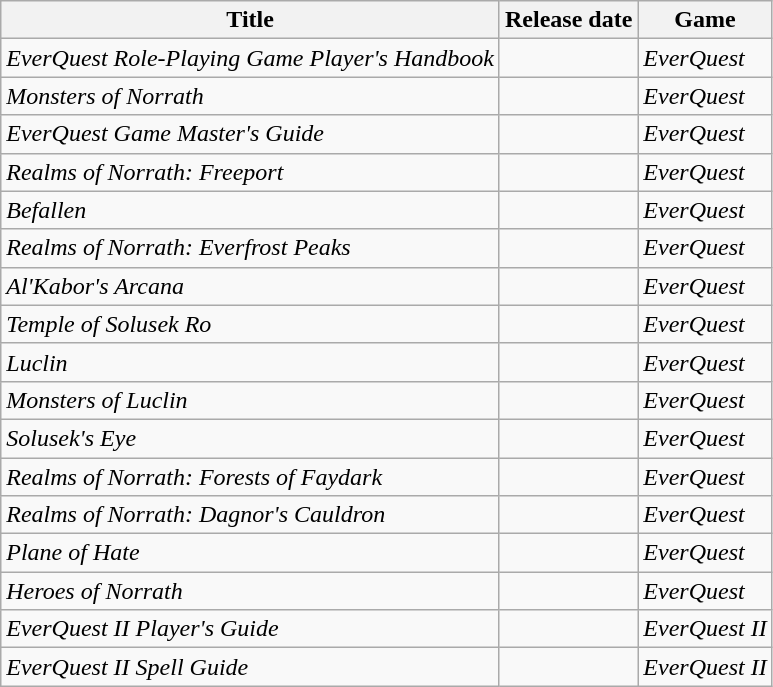<table class="wikitable sortable">
<tr>
<th>Title</th>
<th>Release date</th>
<th>Game</th>
</tr>
<tr>
<td><em>EverQuest Role-Playing Game Player's Handbook</em></td>
<td></td>
<td><em>EverQuest</em></td>
</tr>
<tr>
<td><em>Monsters of Norrath</em></td>
<td></td>
<td><em>EverQuest</em></td>
</tr>
<tr>
<td><em>EverQuest Game Master's Guide</em></td>
<td></td>
<td><em>EverQuest</em></td>
</tr>
<tr>
<td><em>Realms of Norrath: Freeport</em></td>
<td></td>
<td><em>EverQuest</em></td>
</tr>
<tr>
<td><em>Befallen</em></td>
<td></td>
<td><em>EverQuest</em></td>
</tr>
<tr>
<td><em>Realms of Norrath: Everfrost Peaks</em></td>
<td></td>
<td><em>EverQuest</em></td>
</tr>
<tr>
<td><em>Al'Kabor's Arcana</em></td>
<td></td>
<td><em>EverQuest</em></td>
</tr>
<tr>
<td><em>Temple of Solusek Ro</em></td>
<td></td>
<td><em>EverQuest</em></td>
</tr>
<tr>
<td><em>Luclin</em></td>
<td></td>
<td><em>EverQuest</em></td>
</tr>
<tr>
<td><em>Monsters of Luclin</em></td>
<td></td>
<td><em>EverQuest</em></td>
</tr>
<tr>
<td><em>Solusek's Eye</em></td>
<td></td>
<td><em>EverQuest</em></td>
</tr>
<tr>
<td><em>Realms of Norrath: Forests of Faydark</em></td>
<td></td>
<td><em>EverQuest</em></td>
</tr>
<tr>
<td><em>Realms of Norrath: Dagnor's Cauldron</em></td>
<td></td>
<td><em>EverQuest</em></td>
</tr>
<tr>
<td><em>Plane of Hate</em></td>
<td></td>
<td><em>EverQuest</em></td>
</tr>
<tr>
<td><em>Heroes of Norrath</em></td>
<td></td>
<td><em>EverQuest</em></td>
</tr>
<tr>
<td><em>EverQuest II Player's Guide</em></td>
<td></td>
<td><em>EverQuest II</em></td>
</tr>
<tr>
<td><em>EverQuest II Spell Guide</em></td>
<td></td>
<td><em>EverQuest II</em></td>
</tr>
</table>
